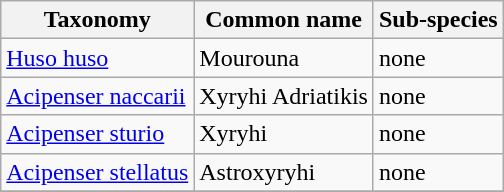<table class="wikitable">
<tr>
<th>Taxonomy</th>
<th>Common name</th>
<th>Sub-species</th>
</tr>
<tr>
<td><a href='#'>Huso huso</a></td>
<td>Mourouna</td>
<td>none</td>
</tr>
<tr>
<td><a href='#'>Acipenser naccarii</a></td>
<td>Xyryhi Adriatikis</td>
<td>none</td>
</tr>
<tr>
<td><a href='#'>Acipenser sturio</a></td>
<td>Xyryhi</td>
<td>none</td>
</tr>
<tr>
<td><a href='#'>Acipenser stellatus</a></td>
<td>Astroxyryhi</td>
<td>none</td>
</tr>
<tr>
</tr>
</table>
